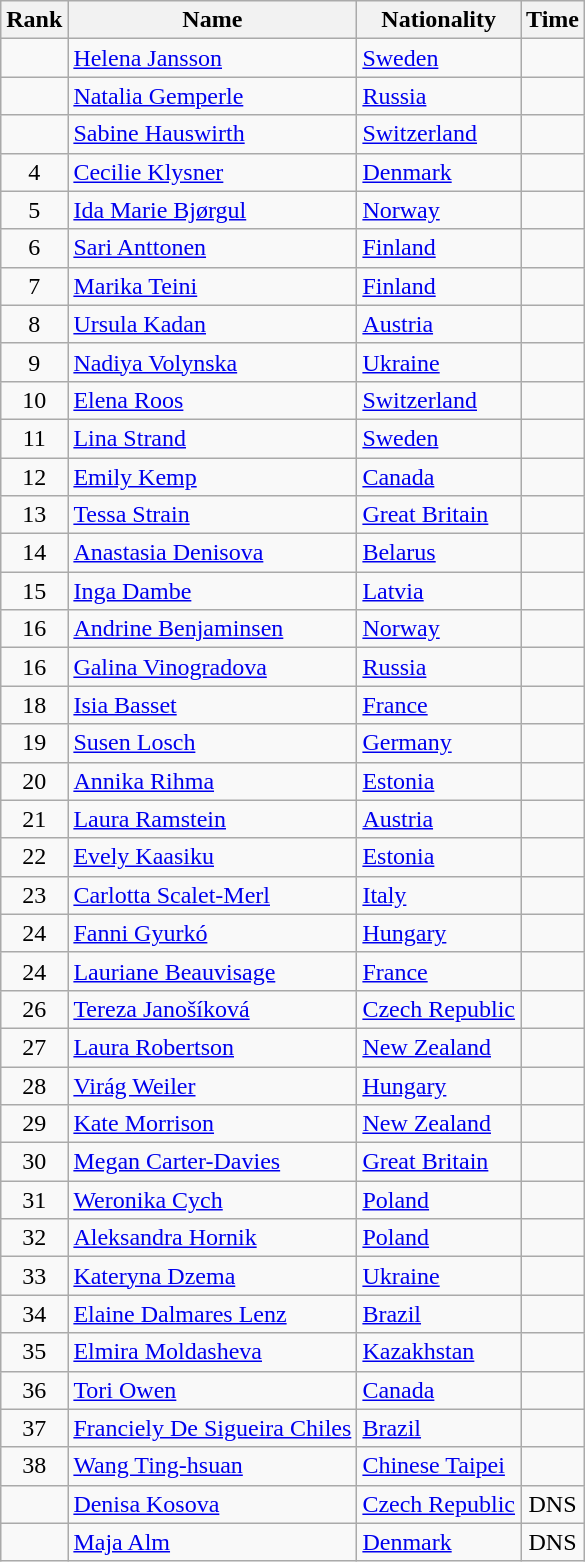<table class="wikitable sortable" style="text-align:center">
<tr>
<th data-sort-type=number>Rank</th>
<th>Name</th>
<th>Nationality</th>
<th>Time</th>
</tr>
<tr>
<td></td>
<td align=left><a href='#'>Helena Jansson</a></td>
<td align=left> <a href='#'>Sweden</a></td>
<td></td>
</tr>
<tr>
<td></td>
<td align=left><a href='#'>Natalia Gemperle</a></td>
<td align=left> <a href='#'>Russia</a></td>
<td></td>
</tr>
<tr =>
<td></td>
<td align=left><a href='#'>Sabine Hauswirth</a></td>
<td align=left> <a href='#'>Switzerland</a></td>
<td></td>
</tr>
<tr>
<td>4</td>
<td align=left><a href='#'>Cecilie Klysner</a></td>
<td align=left> <a href='#'>Denmark</a></td>
<td></td>
</tr>
<tr>
<td>5</td>
<td align=left><a href='#'>Ida Marie Bjørgul</a></td>
<td align=left> <a href='#'>Norway</a></td>
<td></td>
</tr>
<tr>
<td>6</td>
<td align=left><a href='#'>Sari Anttonen</a></td>
<td align=left> <a href='#'>Finland</a></td>
<td></td>
</tr>
<tr>
<td>7</td>
<td align=left><a href='#'>Marika Teini</a></td>
<td align=left> <a href='#'>Finland</a></td>
<td></td>
</tr>
<tr>
<td>8</td>
<td align=left><a href='#'>Ursula Kadan</a></td>
<td align=left> <a href='#'>Austria</a></td>
<td></td>
</tr>
<tr>
<td>9</td>
<td align=left><a href='#'>Nadiya Volynska</a></td>
<td align=left> <a href='#'>Ukraine</a></td>
<td></td>
</tr>
<tr>
<td>10</td>
<td align=left><a href='#'>Elena Roos</a></td>
<td align=left> <a href='#'>Switzerland</a></td>
<td></td>
</tr>
<tr>
<td>11</td>
<td align=left><a href='#'>Lina Strand</a></td>
<td align=left> <a href='#'>Sweden</a></td>
<td></td>
</tr>
<tr>
<td>12</td>
<td align=left><a href='#'>Emily Kemp</a></td>
<td align=left> <a href='#'>Canada</a></td>
<td></td>
</tr>
<tr>
<td>13</td>
<td align=left><a href='#'>Tessa Strain</a></td>
<td align=left> <a href='#'>Great Britain</a></td>
<td></td>
</tr>
<tr>
<td>14</td>
<td align=left><a href='#'>Anastasia Denisova</a></td>
<td align=left> <a href='#'>Belarus</a></td>
<td></td>
</tr>
<tr>
<td>15</td>
<td align=left><a href='#'>Inga Dambe</a></td>
<td align=left> <a href='#'>Latvia</a></td>
<td></td>
</tr>
<tr>
<td>16</td>
<td align=left><a href='#'>Andrine Benjaminsen</a></td>
<td align=left> <a href='#'>Norway</a></td>
<td></td>
</tr>
<tr>
<td>16</td>
<td align=left><a href='#'>Galina Vinogradova</a></td>
<td align=left> <a href='#'>Russia</a></td>
<td></td>
</tr>
<tr>
<td>18</td>
<td align=left><a href='#'>Isia Basset</a></td>
<td align=left> <a href='#'>France</a></td>
<td></td>
</tr>
<tr>
<td>19</td>
<td align=left><a href='#'>Susen Losch</a></td>
<td align=left> <a href='#'>Germany</a></td>
<td></td>
</tr>
<tr>
<td>20</td>
<td align=left><a href='#'>Annika Rihma</a></td>
<td align=left> <a href='#'>Estonia</a></td>
<td></td>
</tr>
<tr>
<td>21</td>
<td align=left><a href='#'>Laura Ramstein</a></td>
<td align=left> <a href='#'>Austria</a></td>
<td></td>
</tr>
<tr>
<td>22</td>
<td align=left><a href='#'>Evely Kaasiku</a></td>
<td align=left> <a href='#'>Estonia</a></td>
<td></td>
</tr>
<tr>
<td>23</td>
<td align=left><a href='#'>Carlotta Scalet-Merl</a></td>
<td align=left> <a href='#'>Italy</a></td>
<td></td>
</tr>
<tr>
<td>24</td>
<td align=left><a href='#'>Fanni Gyurkó</a></td>
<td align=left> <a href='#'>Hungary</a></td>
<td></td>
</tr>
<tr>
<td>24</td>
<td align=left><a href='#'>Lauriane Beauvisage</a></td>
<td align=left> <a href='#'>France</a></td>
<td></td>
</tr>
<tr>
<td>26</td>
<td align=left><a href='#'>Tereza Janošíková</a></td>
<td align=left> <a href='#'>Czech Republic</a></td>
<td></td>
</tr>
<tr>
<td>27</td>
<td align=left><a href='#'>Laura Robertson</a></td>
<td align=left> <a href='#'>New Zealand</a></td>
<td></td>
</tr>
<tr>
<td>28</td>
<td align=left><a href='#'>Virág Weiler</a></td>
<td align=left> <a href='#'>Hungary</a></td>
<td></td>
</tr>
<tr>
<td>29</td>
<td align=left><a href='#'>Kate Morrison</a></td>
<td align=left> <a href='#'>New Zealand</a></td>
<td></td>
</tr>
<tr>
<td>30</td>
<td align=left><a href='#'>Megan Carter-Davies</a></td>
<td align=left> <a href='#'>Great Britain</a></td>
<td></td>
</tr>
<tr>
<td>31</td>
<td align=left><a href='#'>Weronika Cych</a></td>
<td align=left> <a href='#'>Poland</a></td>
<td></td>
</tr>
<tr>
<td>32</td>
<td align=left><a href='#'>Aleksandra Hornik</a></td>
<td align=left> <a href='#'>Poland</a></td>
<td></td>
</tr>
<tr>
<td>33</td>
<td align=left><a href='#'>Kateryna Dzema</a></td>
<td align=left> <a href='#'>Ukraine</a></td>
<td></td>
</tr>
<tr>
<td>34</td>
<td align=left><a href='#'>Elaine Dalmares Lenz</a></td>
<td align=left> <a href='#'>Brazil</a></td>
<td></td>
</tr>
<tr>
<td>35</td>
<td align=left><a href='#'>Elmira Moldasheva</a></td>
<td align=left> <a href='#'>Kazakhstan</a></td>
<td></td>
</tr>
<tr>
<td>36</td>
<td align=left><a href='#'>Tori Owen</a></td>
<td align=left> <a href='#'>Canada</a></td>
<td></td>
</tr>
<tr>
<td>37</td>
<td align=left><a href='#'>Franciely De Sigueira Chiles</a></td>
<td align=left> <a href='#'>Brazil</a></td>
<td></td>
</tr>
<tr>
<td>38</td>
<td align=left><a href='#'>Wang Ting-hsuan</a></td>
<td align=left> <a href='#'>Chinese Taipei</a></td>
<td></td>
</tr>
<tr>
<td></td>
<td align=left><a href='#'>Denisa Kosova</a></td>
<td align=left> <a href='#'>Czech Republic</a></td>
<td>DNS</td>
</tr>
<tr>
<td></td>
<td align=left><a href='#'>Maja Alm</a></td>
<td align=left> <a href='#'>Denmark</a></td>
<td>DNS</td>
</tr>
</table>
